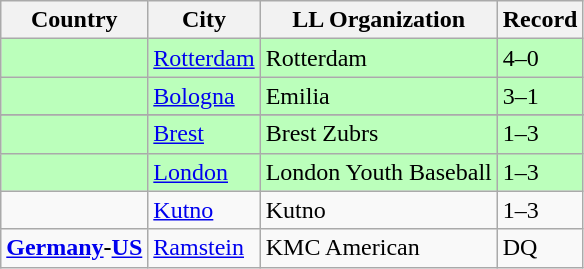<table class="wikitable">
<tr>
<th>Country</th>
<th>City</th>
<th>LL Organization</th>
<th>Record</th>
</tr>
<tr bgcolor=#bbffbb>
<td><strong></strong></td>
<td><a href='#'>Rotterdam</a></td>
<td>Rotterdam</td>
<td>4–0</td>
</tr>
<tr bgcolor=#bbffbb>
<td><strong></strong></td>
<td><a href='#'>Bologna</a></td>
<td>Emilia</td>
<td>3–1</td>
</tr>
<tr>
</tr>
<tr bgcolor=#bbffbb>
<td><strong></strong></td>
<td><a href='#'>Brest</a></td>
<td>Brest Zubrs</td>
<td>1–3</td>
</tr>
<tr bgcolor=#bbffbb>
<td><strong></strong></td>
<td><a href='#'>London</a></td>
<td>London Youth Baseball</td>
<td>1–3</td>
</tr>
<tr>
<td><strong></strong></td>
<td><a href='#'>Kutno</a></td>
<td>Kutno</td>
<td>1–3</td>
</tr>
<tr>
<td><strong> <a href='#'>Germany</a>-<a href='#'>US</a></strong></td>
<td><a href='#'>Ramstein</a></td>
<td>KMC American</td>
<td>DQ</td>
</tr>
</table>
